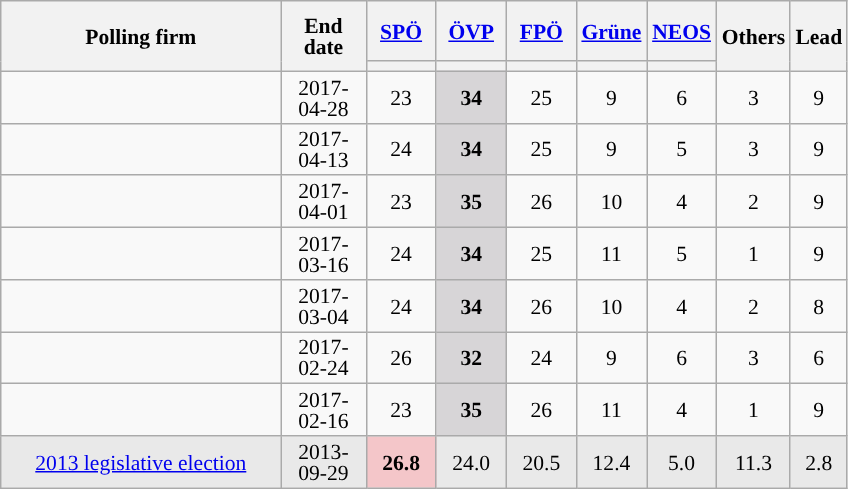<table class="wikitable sortable" style="text-align:center;font-size:90%;line-height:14px;">
<tr style="height:40px;">
<th style="width:180px;" rowspan="2">Polling firm</th>
<th style="width:50px;" rowspan="2">End date</th>
<th class="unsortable" style="width:40px;"><a href='#'>SPÖ</a></th>
<th class="unsortable" style="width:40px;"><a href='#'>ÖVP</a></th>
<th class="unsortable" style="width:40px;"><a href='#'>FPÖ</a></th>
<th class="unsortable" style="width:40px;"><a href='#'>Grüne</a></th>
<th class="unsortable" style="width:40px;"><a href='#'>NEOS</a></th>
<th class="unsortable" style="width:40px;" rowspan="2">Others</th>
<th style="width:30px;" rowspan="2">Lead</th>
</tr>
<tr>
<th style="background:"></th>
<th style="background:"></th>
<th style="background:"></th>
<th style="background:"></th>
<th style="background:"></th>
</tr>
<tr>
<td></td>
<td>2017-04-28</td>
<td>23</td>
<td style="background:#D7D5D7;"><strong>34</strong></td>
<td>25</td>
<td>9</td>
<td>6</td>
<td>3</td>
<td style="background:">9</td>
</tr>
<tr>
<td></td>
<td>2017-04-13</td>
<td>24</td>
<td style="background:#D7D5D7;"><strong>34</strong></td>
<td>25</td>
<td>9</td>
<td>5</td>
<td>3</td>
<td style="background:">9</td>
</tr>
<tr>
<td></td>
<td>2017-04-01</td>
<td>23</td>
<td style="background:#D7D5D7;"><strong>35</strong></td>
<td>26</td>
<td>10</td>
<td>4</td>
<td>2</td>
<td style="background:">9</td>
</tr>
<tr>
<td></td>
<td>2017-03-16</td>
<td>24</td>
<td style="background:#D7D5D7;"><strong>34</strong></td>
<td>25</td>
<td>11</td>
<td>5</td>
<td>1</td>
<td style="background:">9</td>
</tr>
<tr>
<td></td>
<td>2017-03-04</td>
<td>24</td>
<td style="background:#D7D5D7;"><strong>34</strong></td>
<td>26</td>
<td>10</td>
<td>4</td>
<td>2</td>
<td style="background:">8</td>
</tr>
<tr>
<td></td>
<td>2017-02-24</td>
<td>26</td>
<td style="background:#D7D5D7;"><strong>32</strong></td>
<td>24</td>
<td>9</td>
<td>6</td>
<td>3</td>
<td style="background:">6</td>
</tr>
<tr>
<td></td>
<td>2017-02-16</td>
<td>23</td>
<td style="background:#D7D5D7;"><strong>35</strong></td>
<td>26</td>
<td>11</td>
<td>4</td>
<td>1</td>
<td style="background:">9</td>
</tr>
<tr style="background-color:#E9E9E9;">
<td><a href='#'>2013 legislative election</a></td>
<td>2013-09-29</td>
<td style="background:#F4C6C9;"><strong>26.8</strong></td>
<td>24.0</td>
<td>20.5</td>
<td>12.4</td>
<td>5.0</td>
<td>11.3</td>
<td style="background:">2.8</td>
</tr>
</table>
